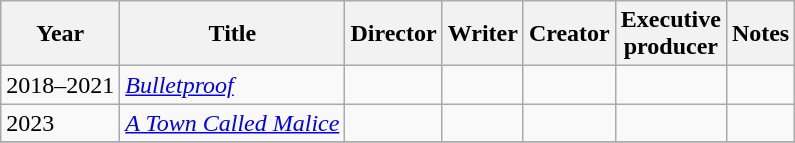<table class="wikitable">
<tr>
<th>Year</th>
<th>Title</th>
<th>Director</th>
<th>Writer</th>
<th>Creator</th>
<th>Executive<br>producer</th>
<th>Notes</th>
</tr>
<tr>
<td>2018–2021</td>
<td><em><a href='#'>Bulletproof</a></em></td>
<td></td>
<td></td>
<td></td>
<td></td>
<td></td>
</tr>
<tr>
<td>2023</td>
<td><em><a href='#'>A Town Called Malice</a></em></td>
<td></td>
<td></td>
<td></td>
<td></td>
<td></td>
</tr>
<tr>
</tr>
</table>
